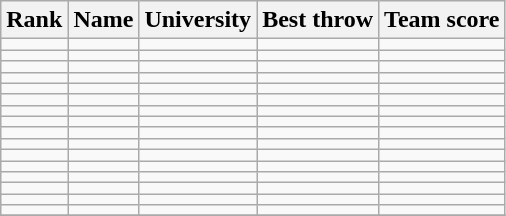<table class="wikitable sortable" style="text-align:center">
<tr>
<th>Rank</th>
<th>Name</th>
<th>University</th>
<th>Best throw</th>
<th>Team score</th>
</tr>
<tr>
<td></td>
<td align=left></td>
<td align=left></td>
<td><strong></strong></td>
<td></td>
</tr>
<tr>
<td></td>
<td align=left></td>
<td align=left></td>
<td><strong></strong></td>
<td></td>
</tr>
<tr>
<td></td>
<td align=left></td>
<td align=left></td>
<td><strong></strong></td>
<td></td>
</tr>
<tr>
<td></td>
<td align=left></td>
<td align=left></td>
<td><strong></strong></td>
<td></td>
</tr>
<tr>
<td></td>
<td align=left></td>
<td align=left></td>
<td><strong></strong></td>
<td></td>
</tr>
<tr>
<td></td>
<td align=left></td>
<td align=left></td>
<td><strong></strong></td>
<td></td>
</tr>
<tr>
<td></td>
<td align=left></td>
<td align=left></td>
<td><strong></strong></td>
<td></td>
</tr>
<tr>
<td></td>
<td align=left></td>
<td align=left></td>
<td><strong></strong></td>
<td></td>
</tr>
<tr>
<td></td>
<td align=left></td>
<td align=left></td>
<td><strong></strong></td>
<td></td>
</tr>
<tr>
<td></td>
<td align=left></td>
<td align=left></td>
<td><strong></strong></td>
<td></td>
</tr>
<tr>
<td></td>
<td align=left></td>
<td align=left></td>
<td><strong></strong></td>
<td></td>
</tr>
<tr>
<td></td>
<td align=left></td>
<td align=left></td>
<td><strong></strong></td>
<td></td>
</tr>
<tr>
<td></td>
<td align=left></td>
<td align=left></td>
<td><strong></strong></td>
<td></td>
</tr>
<tr>
<td></td>
<td align=left></td>
<td align=left></td>
<td><strong></strong></td>
<td></td>
</tr>
<tr>
<td></td>
<td align=left></td>
<td align=left></td>
<td><strong></strong></td>
<td></td>
</tr>
<tr>
<td></td>
<td align=left></td>
<td align=left></td>
<td><strong></strong></td>
<td></td>
</tr>
<tr>
</tr>
</table>
